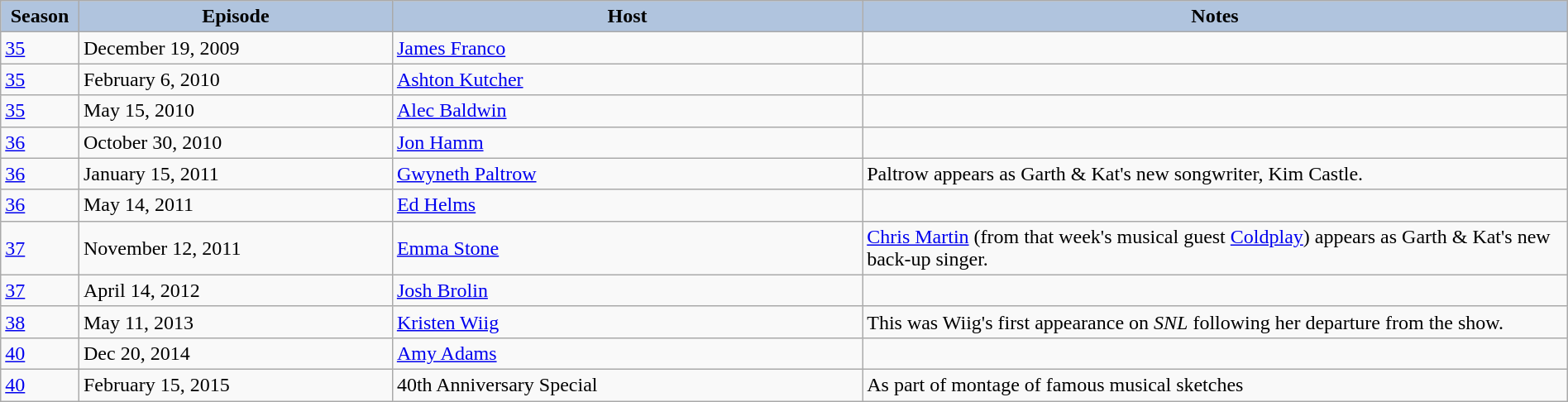<table class="wikitable" style="width:100%;">
<tr>
<th style="background:#B0C4DE;" width="5%">Season</th>
<th style="background:#B0C4DE;" width="20%">Episode</th>
<th style="background:#B0C4DE;" width="30%">Host</th>
<th style="background:#B0C4DE;" width="45%">Notes</th>
</tr>
<tr>
<td><a href='#'>35</a></td>
<td>December 19, 2009</td>
<td><a href='#'>James Franco</a></td>
<td></td>
</tr>
<tr>
<td><a href='#'>35</a></td>
<td>February 6, 2010</td>
<td><a href='#'>Ashton Kutcher</a></td>
<td></td>
</tr>
<tr>
<td><a href='#'>35</a></td>
<td>May 15, 2010</td>
<td><a href='#'>Alec Baldwin</a></td>
<td></td>
</tr>
<tr>
<td><a href='#'>36</a></td>
<td>October 30, 2010</td>
<td><a href='#'>Jon Hamm</a></td>
<td></td>
</tr>
<tr>
<td><a href='#'>36</a></td>
<td>January 15, 2011</td>
<td><a href='#'>Gwyneth Paltrow</a></td>
<td>Paltrow appears as Garth & Kat's new songwriter, Kim Castle.</td>
</tr>
<tr>
<td><a href='#'>36</a></td>
<td>May 14, 2011</td>
<td><a href='#'>Ed Helms</a></td>
<td></td>
</tr>
<tr>
<td><a href='#'>37</a></td>
<td>November 12, 2011</td>
<td><a href='#'>Emma Stone</a></td>
<td><a href='#'>Chris Martin</a> (from that week's musical guest <a href='#'>Coldplay</a>) appears as Garth & Kat's new back-up singer.</td>
</tr>
<tr>
<td><a href='#'>37</a></td>
<td>April 14, 2012</td>
<td><a href='#'>Josh Brolin</a></td>
<td></td>
</tr>
<tr>
<td><a href='#'>38</a></td>
<td>May 11, 2013</td>
<td><a href='#'>Kristen Wiig</a></td>
<td>This was Wiig's first appearance on <em>SNL</em> following her departure from the show.</td>
</tr>
<tr>
<td><a href='#'>40</a></td>
<td>Dec 20, 2014</td>
<td><a href='#'>Amy Adams</a></td>
<td></td>
</tr>
<tr>
<td><a href='#'>40</a></td>
<td>February 15, 2015</td>
<td>40th Anniversary Special</td>
<td>As part of montage of famous musical sketches</td>
</tr>
</table>
